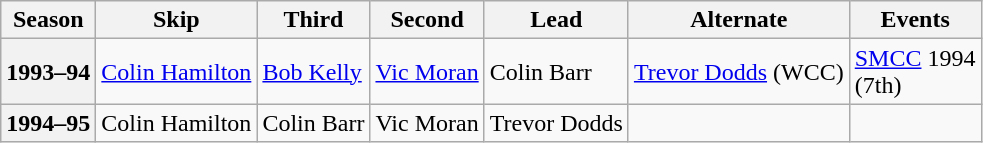<table class="wikitable">
<tr>
<th scope="col">Season</th>
<th scope="col">Skip</th>
<th scope="col">Third</th>
<th scope="col">Second</th>
<th scope="col">Lead</th>
<th scope="col">Alternate</th>
<th scope="col">Events</th>
</tr>
<tr>
<th scope="row">1993–94</th>
<td><a href='#'>Colin Hamilton</a></td>
<td><a href='#'>Bob Kelly</a></td>
<td><a href='#'>Vic Moran</a></td>
<td>Colin Barr</td>
<td><a href='#'>Trevor Dodds</a> (WCC)</td>
<td><a href='#'>SMCC</a> 1994 <br> (7th)</td>
</tr>
<tr>
<th scope="row">1994–95</th>
<td>Colin Hamilton</td>
<td>Colin Barr</td>
<td>Vic Moran</td>
<td>Trevor Dodds</td>
<td></td>
<td></td>
</tr>
</table>
